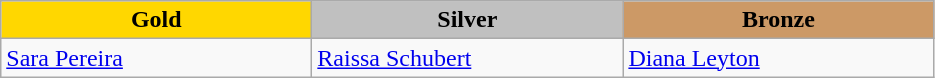<table class="wikitable" style="text-align:left">
<tr align="center">
<td width=200 bgcolor=gold><strong>Gold</strong></td>
<td width=200 bgcolor=silver><strong>Silver</strong></td>
<td width=200 bgcolor=CC9966><strong>Bronze</strong></td>
</tr>
<tr>
<td><a href='#'>Sara Pereira</a><br><em></em></td>
<td><a href='#'>Raissa Schubert</a><br><em></em></td>
<td><a href='#'>Diana Leyton</a><br><em></em></td>
</tr>
</table>
